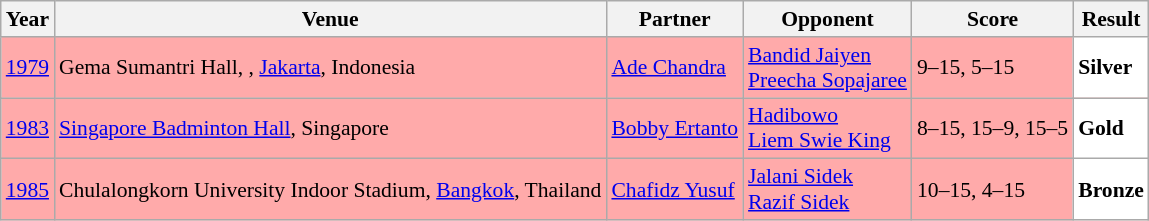<table class="sortable wikitable" style="font-size: 90%;">
<tr>
<th>Year</th>
<th>Venue</th>
<th>Partner</th>
<th>Opponent</th>
<th>Score</th>
<th>Result</th>
</tr>
<tr style="background:#FFAAAA">
<td align="center"><a href='#'>1979</a></td>
<td align="left">Gema Sumantri Hall, , <a href='#'>Jakarta</a>, Indonesia</td>
<td align="left"> <a href='#'>Ade Chandra</a></td>
<td align="left"> <a href='#'>Bandid Jaiyen</a><br> <a href='#'>Preecha Sopajaree</a></td>
<td align="left">9–15, 5–15</td>
<td style="text-align:left; background:white"> <strong>Silver</strong></td>
</tr>
<tr style="background:#FFAAAA">
<td align="center"><a href='#'>1983</a></td>
<td align="left"><a href='#'>Singapore Badminton Hall</a>, Singapore</td>
<td align="left"> <a href='#'>Bobby Ertanto</a></td>
<td align="left"> <a href='#'>Hadibowo</a><br> <a href='#'>Liem Swie King</a></td>
<td align="left">8–15, 15–9, 15–5</td>
<td style="text-align:left; background:white"> <strong>Gold</strong></td>
</tr>
<tr style="background:#FFAAAA">
<td align="center"><a href='#'>1985</a></td>
<td align="left">Chulalongkorn University Indoor Stadium, <a href='#'>Bangkok</a>, Thailand</td>
<td align="left"> <a href='#'>Chafidz Yusuf</a></td>
<td align="left"> <a href='#'>Jalani Sidek</a><br> <a href='#'>Razif Sidek</a></td>
<td align="left">10–15, 4–15</td>
<td style="text-align:left; background:white"> <strong>Bronze</strong></td>
</tr>
</table>
